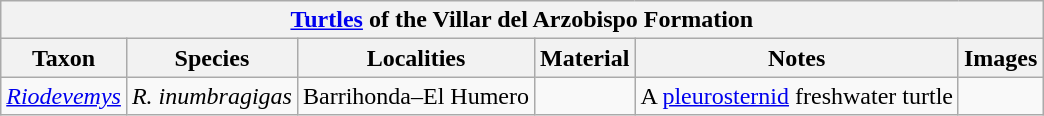<table class="wikitable">
<tr>
<th colspan="6"><a href='#'>Turtles</a> of the Villar del Arzobispo Formation</th>
</tr>
<tr>
<th>Taxon</th>
<th>Species</th>
<th>Localities</th>
<th>Material</th>
<th>Notes</th>
<th>Images</th>
</tr>
<tr>
<td><em><a href='#'>Riodevemys</a></em></td>
<td><em>R. inumbragigas</em></td>
<td>Barrihonda–El Humero</td>
<td></td>
<td>A <a href='#'>pleurosternid</a> freshwater turtle</td>
<td></td>
</tr>
</table>
